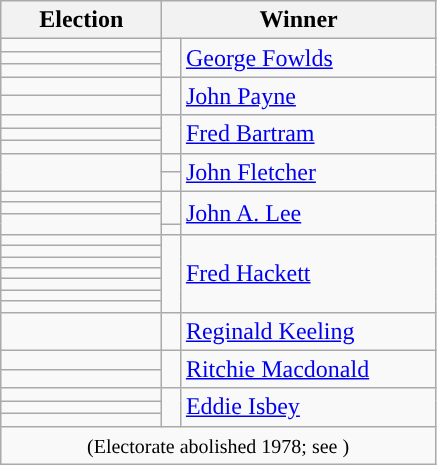<table class=wikitable>
<tr>
<th width=100>Election</th>
<th colspan=2  width=175>Winner</th>
</tr>
<tr>
<td></td>
<td width=5 rowspan=3 bgcolor=></td>
<td rowspan=3><a href='#'>George Fowlds</a></td>
</tr>
<tr>
<td></td>
</tr>
<tr>
<td></td>
</tr>
<tr>
<td></td>
<td rowspan=2 bgcolor=></td>
<td rowspan=2><a href='#'>John Payne</a></td>
</tr>
<tr>
<td></td>
</tr>
<tr>
<td></td>
<td rowspan=3 bgcolor=></td>
<td rowspan=3><a href='#'>Fred Bartram</a></td>
</tr>
<tr>
<td></td>
</tr>
<tr>
<td></td>
</tr>
<tr>
<td rowspan=2></td>
<td bgcolor=></td>
<td rowspan=2><a href='#'>John Fletcher</a></td>
</tr>
<tr>
<td bgcolor=></td>
</tr>
<tr>
<td></td>
<td rowspan=2 style="border-bottom:solid 0 grey; background:"></td>
<td rowspan=4><a href='#'>John A. Lee</a></td>
</tr>
<tr>
<td></td>
</tr>
<tr>
<td rowspan=2></td>
<td style="border-top:solid 0 grey; background:"></td>
</tr>
<tr>
<td bgcolor=></td>
</tr>
<tr>
<td></td>
<td rowspan=7 bgcolor=></td>
<td rowspan=7><a href='#'>Fred Hackett</a></td>
</tr>
<tr>
<td></td>
</tr>
<tr>
<td></td>
</tr>
<tr>
<td></td>
</tr>
<tr>
<td></td>
</tr>
<tr>
<td></td>
</tr>
<tr>
<td></td>
</tr>
<tr>
<td></td>
<td bgcolor=></td>
<td><a href='#'>Reginald Keeling</a></td>
</tr>
<tr>
<td></td>
<td rowspan=2 bgcolor=></td>
<td rowspan=2><a href='#'>Ritchie Macdonald</a></td>
</tr>
<tr>
<td></td>
</tr>
<tr>
<td></td>
<td rowspan=3 bgcolor=></td>
<td rowspan=3><a href='#'>Eddie Isbey</a></td>
</tr>
<tr>
<td></td>
</tr>
<tr>
<td></td>
</tr>
<tr>
<td colspan=3 align=center><small>(Electorate abolished 1978; see )</small></td>
</tr>
</table>
